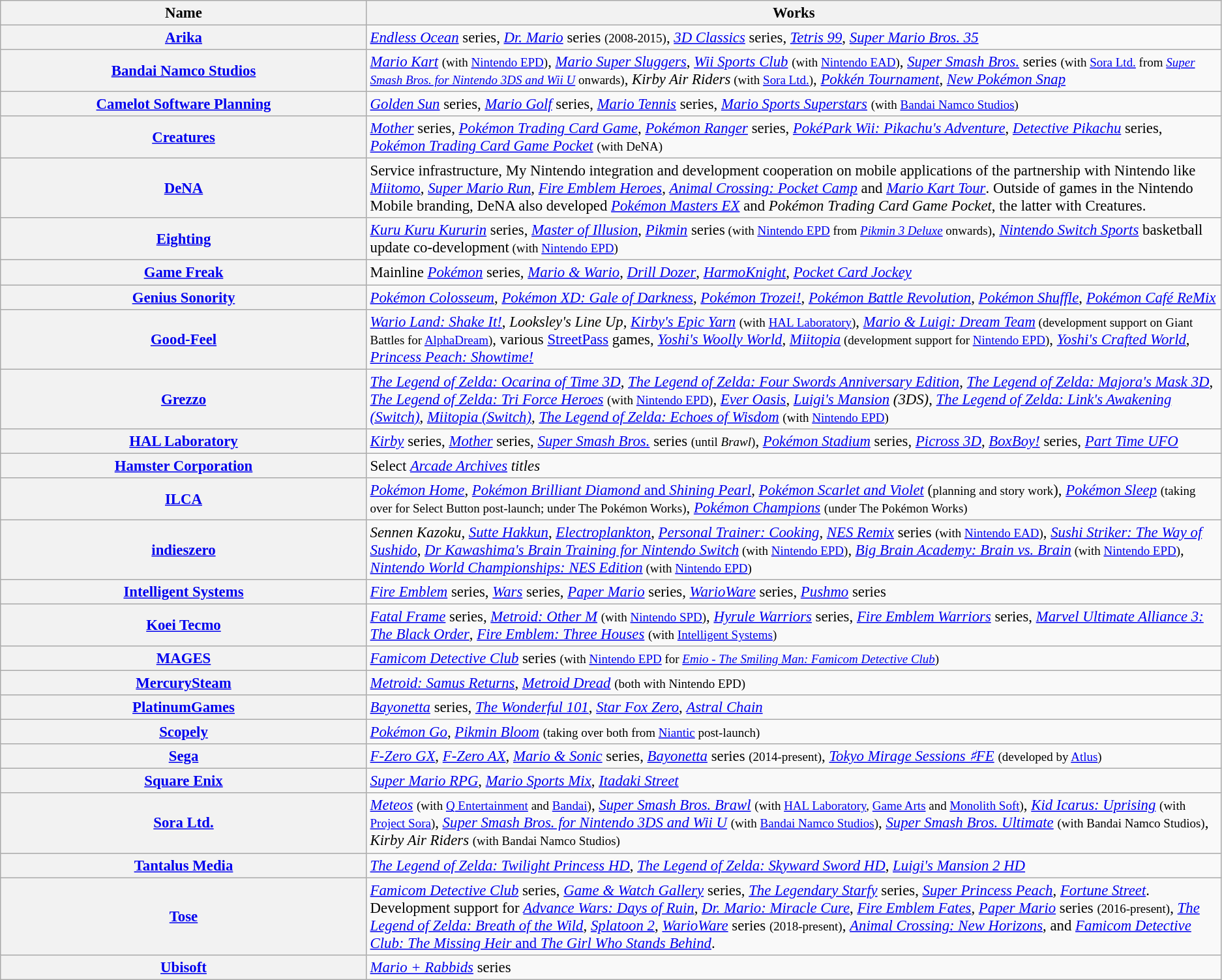<table class="wikitable" style="font-size:95%">
<tr>
<th style="width:15%;">Name</th>
<th style="width:35%;">Works</th>
</tr>
<tr>
<th><a href='#'>Arika</a></th>
<td><em><a href='#'>Endless Ocean</a></em> series, <em><a href='#'>Dr. Mario</a></em> series <small>(2008-2015)</small>, <em><a href='#'>3D Classics</a></em> series, <em><a href='#'>Tetris 99</a></em>, <em><a href='#'>Super Mario Bros. 35</a></em></td>
</tr>
<tr>
<th><a href='#'>Bandai Namco Studios</a></th>
<td><em><a href='#'>Mario Kart</a></em> <small>(with <a href='#'>Nintendo EPD</a>)</small>, <em><a href='#'>Mario Super Sluggers</a></em>, <em><a href='#'>Wii Sports Club</a></em> <small>(with <a href='#'>Nintendo EAD</a>)</small>, <em><a href='#'>Super Smash Bros.</a></em> series <small>(with <a href='#'>Sora Ltd.</a> from <em><a href='#'>Super Smash Bros. for Nintendo 3DS and Wii U</a></em> onwards)</small>, <em>Kirby Air Riders</em><small> (with <a href='#'>Sora Ltd.</a>)</small>, <em><a href='#'>Pokkén Tournament</a></em>, <em><a href='#'>New Pokémon Snap</a></em></td>
</tr>
<tr>
<th><a href='#'>Camelot Software Planning</a></th>
<td><em><a href='#'>Golden Sun</a></em> series, <em><a href='#'>Mario Golf</a></em> series, <em><a href='#'>Mario Tennis</a></em> series, <em><a href='#'>Mario Sports Superstars</a></em> <small>(with <a href='#'>Bandai Namco Studios</a>)</small></td>
</tr>
<tr>
<th><a href='#'>Creatures</a></th>
<td><em><a href='#'>Mother</a></em> series, <em><a href='#'>Pokémon Trading Card Game</a></em>, <em><a href='#'>Pokémon Ranger</a></em> series, <em><a href='#'>PokéPark Wii: Pikachu's Adventure</a></em>, <em><a href='#'>Detective Pikachu</a></em> series, <em><a href='#'>Pokémon Trading Card Game Pocket</a></em> <small>(with DeNA)</small></td>
</tr>
<tr>
<th><a href='#'>DeNA</a></th>
<td>Service infrastructure, My Nintendo integration and development cooperation on mobile applications of the partnership with Nintendo like <em><a href='#'>Miitomo</a></em>, <em><a href='#'>Super Mario Run</a></em>, <em><a href='#'>Fire Emblem Heroes</a></em>, <em><a href='#'>Animal Crossing: Pocket Camp</a></em> and <em><a href='#'>Mario Kart Tour</a></em>. Outside of games in the Nintendo Mobile branding, DeNA also developed <em><a href='#'>Pokémon Masters EX</a></em> and <em>Pokémon Trading Card Game Pocket</em>, the latter with Creatures.</td>
</tr>
<tr>
<th><a href='#'>Eighting</a></th>
<td><em><a href='#'>Kuru Kuru Kururin</a></em> series, <em><a href='#'>Master of Illusion</a></em>, <em><a href='#'>Pikmin</a></em> series<small> (with <a href='#'>Nintendo EPD</a> from <em><a href='#'>Pikmin 3 Deluxe</a></em> onwards)</small>, <em><a href='#'>Nintendo Switch Sports</a></em> basketball update co-development<small> (with <a href='#'>Nintendo EPD</a>)</small></td>
</tr>
<tr>
<th><a href='#'>Game Freak</a></th>
<td>Mainline <em><a href='#'>Pokémon</a></em> series, <em><a href='#'>Mario & Wario</a></em>, <em><a href='#'>Drill Dozer</a></em>, <em><a href='#'>HarmoKnight</a></em>, <em><a href='#'>Pocket Card Jockey</a></em></td>
</tr>
<tr>
<th><a href='#'>Genius Sonority</a></th>
<td><em><a href='#'>Pokémon Colosseum</a></em>, <em><a href='#'>Pokémon XD: Gale of Darkness</a></em>, <em><a href='#'>Pokémon Trozei!</a></em>, <em><a href='#'>Pokémon Battle Revolution</a></em>, <em><a href='#'>Pokémon Shuffle</a></em>, <em><a href='#'>Pokémon Café ReMix</a></em></td>
</tr>
<tr>
<th><a href='#'>Good-Feel</a></th>
<td><em><a href='#'>Wario Land: Shake It!</a></em>, <em>Looksley's Line Up</em>, <em><a href='#'>Kirby's Epic Yarn</a></em> <small>(with <a href='#'>HAL Laboratory</a>)</small>, <em><a href='#'>Mario & Luigi: Dream Team</a></em><small> (development support on Giant Battles for <a href='#'>AlphaDream</a>)</small>, various <a href='#'>StreetPass</a> games, <em><a href='#'>Yoshi's Woolly World</a></em>, <em><a href='#'>Miitopia</a></em><small> (development support for <a href='#'>Nintendo EPD</a>)</small>, <em><a href='#'>Yoshi's Crafted World</a></em>, <em><a href='#'>Princess Peach: Showtime!</a></em></td>
</tr>
<tr>
<th><a href='#'>Grezzo</a></th>
<td><em><a href='#'>The Legend of Zelda: Ocarina of Time 3D</a></em>, <em><a href='#'>The Legend of Zelda: Four Swords Anniversary Edition</a></em>, <em><a href='#'>The Legend of Zelda: Majora's Mask 3D</a></em>, <em><a href='#'>The Legend of Zelda: Tri Force Heroes</a></em> <small>(with <a href='#'>Nintendo EPD</a>)</small><em>, <a href='#'>Ever Oasis</a></em>, <em><a href='#'>Luigi's Mansion</a> (3DS)</em>, <em><a href='#'>The Legend of Zelda: Link's Awakening (Switch)</a></em>, <em><a href='#'>Miitopia (Switch)</a></em>, <em><a href='#'>The Legend of Zelda: Echoes of Wisdom</a></em> <small>(with <a href='#'>Nintendo EPD</a>)</small></td>
</tr>
<tr>
<th><a href='#'>HAL Laboratory</a></th>
<td><em><a href='#'>Kirby</a></em> series, <em><a href='#'>Mother</a></em> series, <em><a href='#'>Super Smash Bros.</a></em> series <small>(until <em>Brawl</em>)</small>, <em><a href='#'>Pokémon Stadium</a></em> series, <em><a href='#'>Picross 3D</a></em>, <em><a href='#'>BoxBoy!</a></em> series, <em><a href='#'>Part Time UFO</a></em></td>
</tr>
<tr>
<th><a href='#'>Hamster Corporation</a></th>
<td>Select <em><a href='#'>Arcade Archives</a> titles</em></td>
</tr>
<tr>
<th><a href='#'>ILCA</a></th>
<td><em><a href='#'>Pokémon Home</a></em>, <a href='#'> <em>Pokémon Brilliant Diamond</em> and <em>Shining Pearl</em></a>, <em><a href='#'>Pokémon Scarlet and Violet</a></em> (<small>planning and story work</small>), <em><a href='#'>Pokémon Sleep</a></em> <small>(taking over for Select Button post-launch; under The Pokémon Works)</small>, <em><a href='#'>Pokémon Champions</a></em> <small>(under The Pokémon Works)</small></td>
</tr>
<tr>
<th><a href='#'>indieszero</a></th>
<td><em>Sennen Kazoku</em>, <em><a href='#'>Sutte Hakkun</a></em>, <em><a href='#'>Electroplankton</a></em>, <em><a href='#'>Personal Trainer: Cooking</a></em>, <em><a href='#'>NES Remix</a></em> series <small>(with <a href='#'>Nintendo EAD</a>)</small>, <em><a href='#'>Sushi Striker: The Way of Sushido</a></em>, <em><a href='#'>Dr Kawashima's Brain Training for Nintendo Switch</a></em><small> (with <a href='#'>Nintendo EPD</a>)</small>, <em><a href='#'>Big Brain Academy: Brain vs. Brain</a></em><small> (with <a href='#'>Nintendo EPD</a>)</small>, <em><a href='#'>Nintendo World Championships: NES Edition</a></em><small> (with <a href='#'>Nintendo EPD</a>)</small></td>
</tr>
<tr>
<th><a href='#'>Intelligent Systems</a></th>
<td><em><a href='#'>Fire Emblem</a></em> series, <em><a href='#'>Wars</a></em> series, <em><a href='#'>Paper Mario</a></em> series, <em><a href='#'>WarioWare</a></em> series, <em><a href='#'>Pushmo</a></em> series</td>
</tr>
<tr>
<th><a href='#'>Koei Tecmo</a></th>
<td><em><a href='#'>Fatal Frame</a></em> series, <em><a href='#'>Metroid: Other M</a></em> <small>(with <a href='#'>Nintendo SPD</a>)</small>, <em><a href='#'>Hyrule Warriors</a></em> series, <em><a href='#'>Fire Emblem Warriors</a></em> series, <em><a href='#'>Marvel Ultimate Alliance 3: The Black Order</a></em>, <em><a href='#'>Fire Emblem: Three Houses</a></em> <small>(with <a href='#'>Intelligent Systems</a>)</small></td>
</tr>
<tr>
<th><a href='#'>MAGES</a></th>
<td><em><a href='#'>Famicom Detective Club</a></em> series <small>(with <a href='#'>Nintendo EPD</a> for <em><a href='#'>Emio - The Smiling Man: Famicom Detective Club</a></em>)</small></td>
</tr>
<tr>
<th><a href='#'>MercurySteam</a></th>
<td><em><a href='#'>Metroid: Samus Returns</a></em><u>,</u> <em><a href='#'>Metroid Dread</a></em> <small>(both with Nintendo EPD)</small></td>
</tr>
<tr>
<th><a href='#'>PlatinumGames</a></th>
<td><em><a href='#'>Bayonetta</a></em> series, <em><a href='#'>The Wonderful 101</a></em>, <em><a href='#'>Star Fox Zero</a></em>, <em><a href='#'>Astral Chain</a></em></td>
</tr>
<tr>
<th><a href='#'>Scopely</a></th>
<td><em><a href='#'>Pokémon Go</a></em>, <em><a href='#'>Pikmin Bloom</a></em> <small>(taking over both from <a href='#'>Niantic</a> post-launch)</small></td>
</tr>
<tr>
<th><a href='#'>Sega</a></th>
<td><em><a href='#'>F-Zero GX</a></em>, <em><a href='#'>F-Zero AX</a></em>, <em><a href='#'>Mario & Sonic</a></em> series, <em><a href='#'>Bayonetta</a></em> series <small>(2014-present)</small>, <em><a href='#'>Tokyo Mirage Sessions ♯FE</a></em> <small>(developed by <a href='#'>Atlus</a>)</small></td>
</tr>
<tr>
<th><a href='#'>Square Enix</a></th>
<td><em><a href='#'>Super Mario RPG</a></em>, <em><a href='#'>Mario Sports Mix</a></em>, <em><a href='#'>Itadaki Street</a></em></td>
</tr>
<tr>
<th><a href='#'>Sora Ltd.</a></th>
<td><em><a href='#'>Meteos</a></em> <small>(with <a href='#'>Q Entertainment</a> and <a href='#'>Bandai</a>)</small>, <em><a href='#'>Super Smash Bros. Brawl</a></em> <small>(with <a href='#'>HAL Laboratory</a>, <a href='#'>Game Arts</a> and <a href='#'>Monolith Soft</a>)</small>, <em><a href='#'>Kid Icarus: Uprising</a></em> <small>(with <a href='#'>Project Sora</a>)</small>, <em><a href='#'>Super Smash Bros. for Nintendo 3DS and Wii U</a></em> <small>(with <a href='#'>Bandai Namco Studios</a>)</small>, <em><a href='#'>Super Smash Bros. Ultimate</a></em> <small>(with Bandai Namco Studios)</small>, <em>Kirby Air Riders</em> <small>(with Bandai Namco Studios)</small></td>
</tr>
<tr>
<th><a href='#'>Tantalus Media</a></th>
<td><em><a href='#'>The Legend of Zelda: Twilight Princess HD</a></em>, <em><a href='#'>The Legend of Zelda: Skyward Sword HD</a></em>, <em><a href='#'>Luigi's Mansion 2 HD</a></em></td>
</tr>
<tr>
<th><a href='#'>Tose</a></th>
<td><em><a href='#'>Famicom Detective Club</a></em> series, <em><a href='#'>Game & Watch Gallery</a></em> series, <em><a href='#'>The Legendary Starfy</a></em> series, <em><a href='#'>Super Princess Peach</a></em>, <em><a href='#'>Fortune Street</a></em>. Development support for <em><a href='#'>Advance Wars: Days of Ruin</a></em>, <em><a href='#'>Dr. Mario: Miracle Cure</a></em>, <em><a href='#'>Fire Emblem Fates</a></em>, <em><a href='#'>Paper Mario</a></em> series <small>(2016-present)</small>, <em><a href='#'>The Legend of Zelda: Breath of the Wild</a></em>, <em><a href='#'>Splatoon 2</a></em>, <em><a href='#'>WarioWare</a></em> series <small>(2018-present)</small>, <em><a href='#'>Animal Crossing: New Horizons</a></em>, and <a href='#'><em>Famicom Detective Club: The Missing Heir</em> and <em>The Girl Who Stands Behind</em></a>.</td>
</tr>
<tr>
<th><a href='#'>Ubisoft</a></th>
<td><em><a href='#'>Mario + Rabbids</a></em> series</td>
</tr>
</table>
